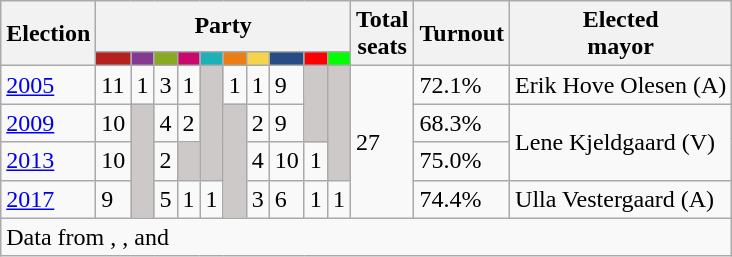<table class="wikitable">
<tr>
<th rowspan="2">Election</th>
<th colspan="10">Party</th>
<th rowspan="2">Total<br>seats</th>
<th rowspan="2">Turnout</th>
<th rowspan="2">Elected<br>mayor</th>
</tr>
<tr>
<td style="background:#B5211D;"><strong><a href='#'></a></strong></td>
<td style="background:#843A93;"><strong><a href='#'></a></strong></td>
<td style="background:#89A920;"><strong><a href='#'></a></strong></td>
<td style="background:#C9096C;"><strong><a href='#'></a></strong></td>
<td style="background:#1CB1B7;"><strong><a href='#'></a></strong></td>
<td style="background:#EC7D14;"><strong><a href='#'></a></strong></td>
<td style="background:#F4D44D;"><strong><a href='#'></a></strong></td>
<td style="background:#254C85;"><strong><a href='#'></a></strong></td>
<td style="background:#FF0000;"><strong><a href='#'></a></strong></td>
<td style="background:#00FF00;"><strong><a href='#'></a></strong></td>
</tr>
<tr>
<td><a href='#'>2005</a></td>
<td>11</td>
<td>1</td>
<td>3</td>
<td>1</td>
<td style="background:#CDC9C9;" rowspan="3"></td>
<td>1</td>
<td>1</td>
<td>9</td>
<td style="background:#CDC9C9;" rowspan="2"></td>
<td style="background:#CDC9C9;" rowspan="3"></td>
<td rowspan="4">27</td>
<td>72.1%</td>
<td>Erik Hove Olesen (A)</td>
</tr>
<tr>
<td><a href='#'>2009</a></td>
<td>10</td>
<td style="background:#CDC9C9;" rowspan="3"></td>
<td>4</td>
<td>2</td>
<td style="background:#CDC9C9;" rowspan="3"></td>
<td>2</td>
<td>9</td>
<td>68.3%</td>
<td rowspan="2">Lene Kjeldgaard (V)</td>
</tr>
<tr>
<td><a href='#'>2013</a></td>
<td>10</td>
<td>2</td>
<td style="background:#CDC9C9;"></td>
<td>4</td>
<td>10</td>
<td>1</td>
<td>75.0%</td>
</tr>
<tr>
<td><a href='#'>2017</a></td>
<td>9</td>
<td>5</td>
<td>1</td>
<td>1</td>
<td>3</td>
<td>6</td>
<td>1</td>
<td>1</td>
<td>74.4%</td>
<td>Ulla Vestergaard (A)</td>
</tr>
<tr>
<td colspan="14">Data from , ,  and </td>
</tr>
</table>
